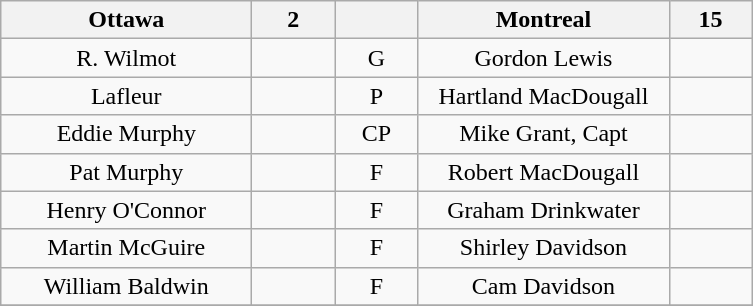<table class="wikitable" style="text-align:center;">
<tr>
<th style="width:10em">Ottawa</th>
<th style="width:3em">2</th>
<th style="width:3em"></th>
<th style="width:10em">Montreal</th>
<th style="width:3em">15</th>
</tr>
<tr>
<td>R. Wilmot</td>
<td></td>
<td>G</td>
<td>Gordon Lewis</td>
<td></td>
</tr>
<tr>
<td>Lafleur</td>
<td></td>
<td>P</td>
<td>Hartland MacDougall</td>
<td></td>
</tr>
<tr>
<td>Eddie Murphy</td>
<td></td>
<td>CP</td>
<td>Mike Grant, Capt</td>
<td></td>
</tr>
<tr>
<td>Pat Murphy</td>
<td></td>
<td>F</td>
<td>Robert MacDougall</td>
<td></td>
</tr>
<tr>
<td>Henry O'Connor</td>
<td></td>
<td>F</td>
<td>Graham Drinkwater</td>
<td></td>
</tr>
<tr>
<td>Martin McGuire</td>
<td></td>
<td>F</td>
<td>Shirley Davidson</td>
<td></td>
</tr>
<tr>
<td>William Baldwin</td>
<td></td>
<td>F</td>
<td>Cam Davidson</td>
<td></td>
</tr>
<tr>
</tr>
</table>
